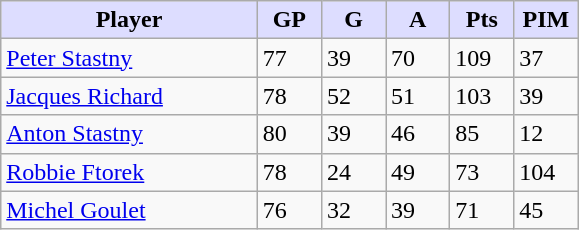<table class="wikitable">
<tr>
<th style="background:#ddf; width:40%;">Player</th>
<th style="background:#ddf; width:10%;">GP</th>
<th style="background:#ddf; width:10%;">G</th>
<th style="background:#ddf; width:10%;">A</th>
<th style="background:#ddf; width:10%;">Pts</th>
<th style="background:#ddf; width:10%;">PIM</th>
</tr>
<tr>
<td><a href='#'>Peter Stastny</a></td>
<td>77</td>
<td>39</td>
<td>70</td>
<td>109</td>
<td>37</td>
</tr>
<tr>
<td><a href='#'>Jacques Richard</a></td>
<td>78</td>
<td>52</td>
<td>51</td>
<td>103</td>
<td>39</td>
</tr>
<tr>
<td><a href='#'>Anton Stastny</a></td>
<td>80</td>
<td>39</td>
<td>46</td>
<td>85</td>
<td>12</td>
</tr>
<tr>
<td><a href='#'>Robbie Ftorek</a></td>
<td>78</td>
<td>24</td>
<td>49</td>
<td>73</td>
<td>104</td>
</tr>
<tr>
<td><a href='#'>Michel Goulet</a></td>
<td>76</td>
<td>32</td>
<td>39</td>
<td>71</td>
<td>45</td>
</tr>
</table>
